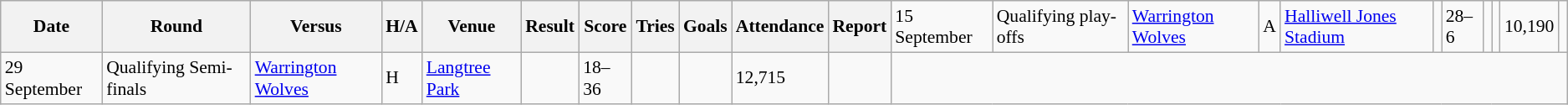<table class="wikitable defaultleft col2center col4center col7center col10right" style="font-size:90%;">
<tr>
<th>Date</th>
<th>Round</th>
<th>Versus</th>
<th>H/A</th>
<th>Venue</th>
<th>Result</th>
<th>Score</th>
<th>Tries</th>
<th>Goals</th>
<th>Attendance</th>
<th>Report</th>
<td>15 September</td>
<td>Qualifying play-offs</td>
<td> <a href='#'>Warrington Wolves</a></td>
<td>A</td>
<td><a href='#'>Halliwell Jones Stadium</a></td>
<td></td>
<td>28–6</td>
<td></td>
<td></td>
<td>10,190</td>
<td></td>
</tr>
<tr>
<td>29 September</td>
<td>Qualifying Semi-finals</td>
<td> <a href='#'>Warrington Wolves</a></td>
<td>H</td>
<td><a href='#'>Langtree Park</a></td>
<td></td>
<td>18–36</td>
<td></td>
<td></td>
<td>12,715</td>
<td></td>
</tr>
</table>
